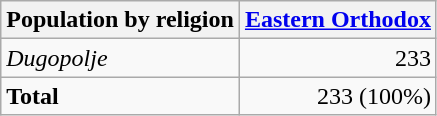<table class="wikitable sortable">
<tr>
<th>Population by religion</th>
<th><a href='#'>Eastern Orthodox</a></th>
</tr>
<tr>
<td><em>Dugopolje</em></td>
<td align="right">233</td>
</tr>
<tr>
<td><strong>Total</strong></td>
<td align="right">233 (100%)</td>
</tr>
</table>
